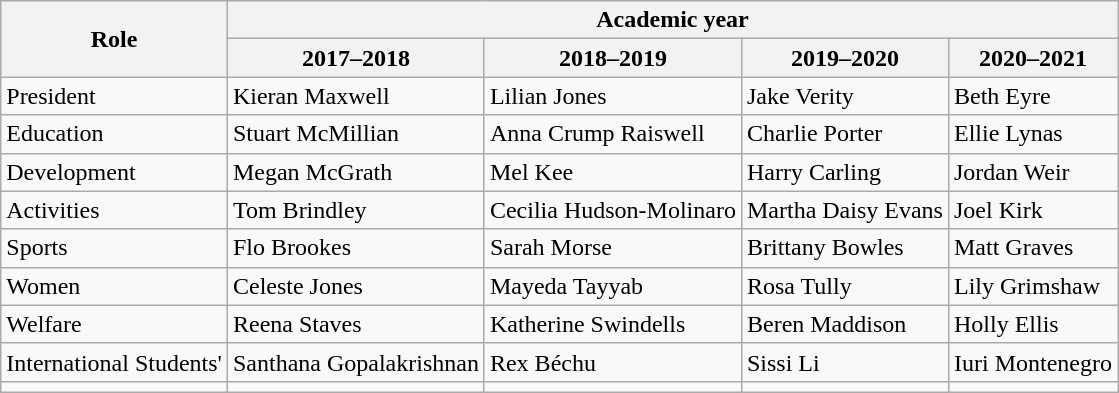<table class="wikitable">
<tr>
<th rowspan="2">Role</th>
<th colspan="4">Academic year</th>
</tr>
<tr>
<th>2017–2018</th>
<th>2018–2019</th>
<th>2019–2020</th>
<th>2020–2021</th>
</tr>
<tr>
<td>President</td>
<td>Kieran Maxwell</td>
<td>Lilian Jones</td>
<td>Jake Verity</td>
<td>Beth Eyre</td>
</tr>
<tr>
<td>Education</td>
<td>Stuart McMillian</td>
<td>Anna Crump Raiswell</td>
<td>Charlie Porter</td>
<td>Ellie Lynas</td>
</tr>
<tr>
<td>Development</td>
<td>Megan McGrath</td>
<td>Mel Kee</td>
<td>Harry Carling</td>
<td>Jordan Weir</td>
</tr>
<tr>
<td>Activities</td>
<td>Tom Brindley</td>
<td>Cecilia Hudson-Molinaro</td>
<td>Martha Daisy Evans</td>
<td>Joel Kirk</td>
</tr>
<tr>
<td>Sports</td>
<td>Flo Brookes</td>
<td>Sarah Morse</td>
<td>Brittany Bowles</td>
<td>Matt Graves</td>
</tr>
<tr>
<td>Women</td>
<td>Celeste Jones</td>
<td>Mayeda Tayyab</td>
<td>Rosa Tully</td>
<td>Lily Grimshaw</td>
</tr>
<tr>
<td>Welfare</td>
<td>Reena Staves</td>
<td>Katherine Swindells</td>
<td>Beren Maddison</td>
<td>Holly Ellis</td>
</tr>
<tr>
<td>International Students'</td>
<td>Santhana Gopalakrishnan</td>
<td>Rex Béchu</td>
<td>Sissi Li</td>
<td>Iuri Montenegro</td>
</tr>
<tr>
<td></td>
<td></td>
<td></td>
<td></td>
<td></td>
</tr>
</table>
